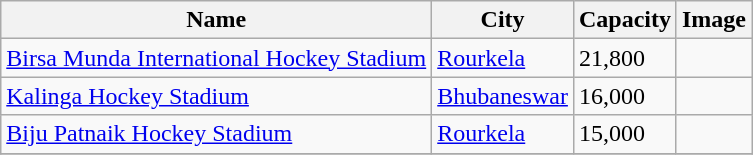<table class="wikitable sortable collapsible">
<tr>
<th>Name</th>
<th>City</th>
<th>Capacity</th>
<th>Image</th>
</tr>
<tr>
<td><a href='#'>Birsa Munda International Hockey Stadium</a></td>
<td><a href='#'>Rourkela</a></td>
<td>21,800</td>
<td></td>
</tr>
<tr>
<td><a href='#'>Kalinga Hockey Stadium</a></td>
<td><a href='#'>Bhubaneswar</a></td>
<td>16,000</td>
<td></td>
</tr>
<tr>
<td><a href='#'>Biju Patnaik Hockey Stadium</a></td>
<td><a href='#'>Rourkela</a></td>
<td>15,000</td>
<td></td>
</tr>
<tr>
</tr>
</table>
